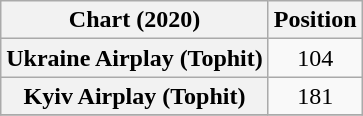<table class="wikitable sortable plainrowheaders" style="text-align:center">
<tr>
<th scope="col">Chart (2020)</th>
<th scope="col">Position</th>
</tr>
<tr>
<th scope="row">Ukraine Airplay (Tophit)</th>
<td>104</td>
</tr>
<tr>
<th scope="row">Kyiv Airplay (Tophit)</th>
<td>181</td>
</tr>
<tr>
</tr>
</table>
